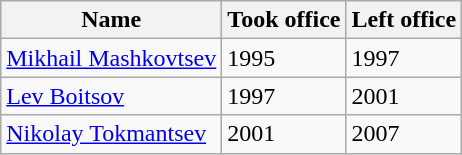<table class="wikitable">
<tr>
<th>Name</th>
<th>Took office</th>
<th>Left office</th>
</tr>
<tr>
<td><a href='#'>Mikhail Mashkovtsev</a></td>
<td>1995</td>
<td>1997</td>
</tr>
<tr>
<td><a href='#'>Lev Boitsov</a></td>
<td>1997</td>
<td>2001</td>
</tr>
<tr>
<td><a href='#'>Nikolay Tokmantsev</a></td>
<td>2001</td>
<td>2007</td>
</tr>
</table>
